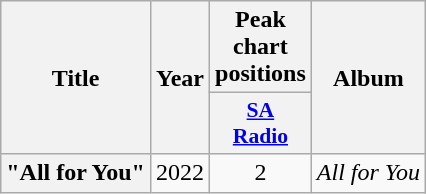<table class="wikitable plainrowheaders" style="text-align:center;">
<tr>
<th scope="col" rowspan="2">Title</th>
<th scope="col" rowspan="2">Year</th>
<th scope="col" colspan="1">Peak chart positions</th>
<th scope="col" rowspan="2">Album</th>
</tr>
<tr>
<th style="width:3em;font-size:90%"><a href='#'>SA<br>Radio</a><br></th>
</tr>
<tr>
<th scope="row">"All for You"</th>
<td>2022</td>
<td>2</td>
<td rowspan="1"><em>All for You</em></td>
</tr>
</table>
